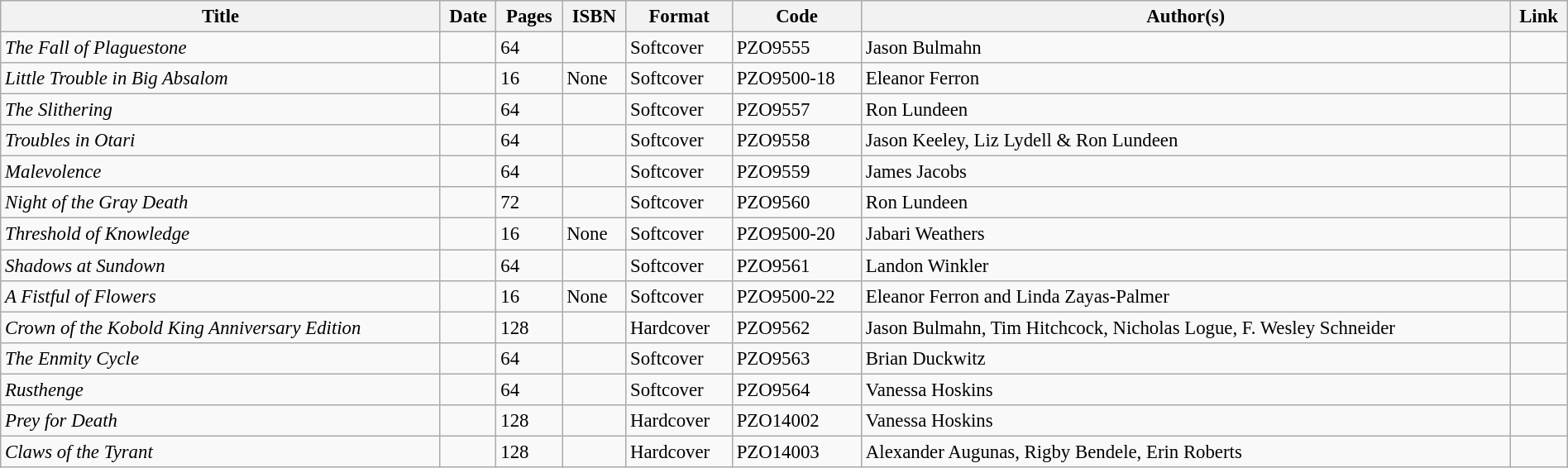<table class="wikitable sortable" style="width:100%; font-size:95%; border:1">
<tr>
<th>Title</th>
<th>Date</th>
<th>Pages</th>
<th>ISBN</th>
<th>Format</th>
<th>Code</th>
<th>Author(s)</th>
<th>Link</th>
</tr>
<tr>
<td><em>The Fall of Plaguestone</em></td>
<td></td>
<td>64</td>
<td></td>
<td>Softcover</td>
<td>PZO9555</td>
<td>Jason Bulmahn</td>
<td></td>
</tr>
<tr>
<td><em>Little Trouble in Big Absalom</em></td>
<td></td>
<td>16</td>
<td>None</td>
<td>Softcover</td>
<td>PZO9500-18</td>
<td>Eleanor Ferron</td>
<td></td>
</tr>
<tr>
<td><em>The Slithering</em></td>
<td></td>
<td>64</td>
<td></td>
<td>Softcover</td>
<td>PZO9557</td>
<td>Ron Lundeen</td>
<td></td>
</tr>
<tr>
<td><em>Troubles in Otari</em></td>
<td></td>
<td>64</td>
<td></td>
<td>Softcover</td>
<td>PZO9558</td>
<td>Jason Keeley, Liz Lydell & Ron Lundeen</td>
<td></td>
</tr>
<tr>
<td><em>Malevolence</em></td>
<td></td>
<td>64</td>
<td></td>
<td>Softcover</td>
<td>PZO9559</td>
<td>James Jacobs</td>
<td></td>
</tr>
<tr>
<td><em>Night of the Gray Death</em></td>
<td></td>
<td>72</td>
<td></td>
<td>Softcover</td>
<td>PZO9560</td>
<td>Ron Lundeen</td>
<td></td>
</tr>
<tr>
<td><em>Threshold of Knowledge</em></td>
<td></td>
<td>16</td>
<td>None</td>
<td>Softcover</td>
<td>PZO9500-20</td>
<td>Jabari Weathers</td>
<td></td>
</tr>
<tr>
<td><em>Shadows at Sundown</em></td>
<td></td>
<td>64</td>
<td></td>
<td>Softcover</td>
<td>PZO9561</td>
<td>Landon Winkler</td>
<td></td>
</tr>
<tr>
<td><em>A Fistful of Flowers</em></td>
<td></td>
<td>16</td>
<td>None</td>
<td>Softcover</td>
<td>PZO9500-22</td>
<td>Eleanor Ferron and Linda Zayas-Palmer</td>
<td></td>
</tr>
<tr>
<td><em>Crown of the Kobold King Anniversary Edition</em></td>
<td></td>
<td>128</td>
<td></td>
<td>Hardcover</td>
<td>PZO9562</td>
<td>Jason Bulmahn, Tim Hitchcock, Nicholas Logue, F. Wesley Schneider</td>
<td></td>
</tr>
<tr>
<td><em>The Enmity Cycle</em></td>
<td></td>
<td>64</td>
<td></td>
<td>Softcover</td>
<td>PZO9563</td>
<td>Brian Duckwitz</td>
<td></td>
</tr>
<tr>
<td><em>Rusthenge</em></td>
<td></td>
<td>64</td>
<td></td>
<td>Softcover</td>
<td>PZO9564</td>
<td>Vanessa Hoskins</td>
<td></td>
</tr>
<tr>
<td><em>Prey for Death</em></td>
<td></td>
<td>128</td>
<td></td>
<td>Hardcover</td>
<td>PZO14002</td>
<td>Vanessa Hoskins</td>
<td></td>
</tr>
<tr>
<td><em>Claws of the Tyrant</em></td>
<td></td>
<td>128</td>
<td></td>
<td>Hardcover</td>
<td>PZO14003</td>
<td>Alexander Augunas, Rigby Bendele, Erin Roberts</td>
<td></td>
</tr>
</table>
